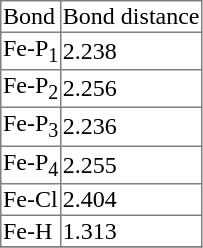<table class="toccolours" border="1" style="margin: 1em; border-collapse: collapse;">
<tr>
<td>Bond</td>
<td>Bond distance</td>
</tr>
<tr>
<td>Fe-P<sub>1</sub></td>
<td>2.238</td>
</tr>
<tr>
<td>Fe-P<sub>2</sub></td>
<td>2.256</td>
</tr>
<tr>
<td>Fe-P<sub>3</sub></td>
<td>2.236</td>
</tr>
<tr>
<td>Fe-P<sub>4</sub></td>
<td>2.255</td>
</tr>
<tr>
<td>Fe-Cl</td>
<td>2.404</td>
</tr>
<tr>
<td>Fe-H</td>
<td>1.313</td>
</tr>
<tr>
</tr>
</table>
